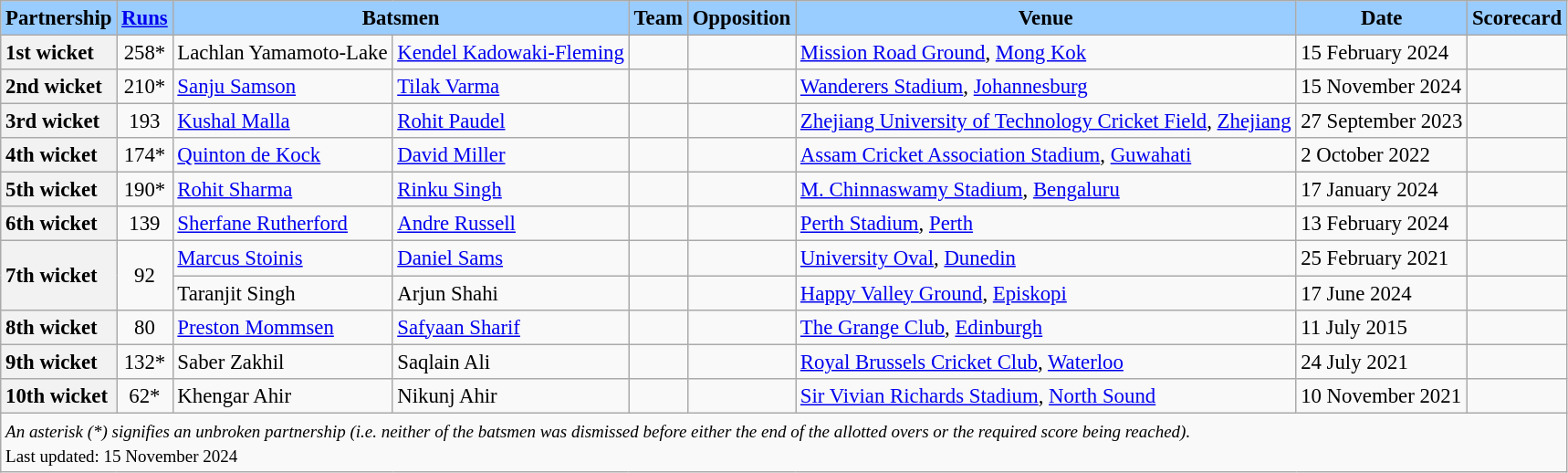<table class="wikitable defaultleft" style="font-size: 95%">
<tr>
<th scope="col" style="background-color:#9cf;">Partnership</th>
<th scope="col" style="background-color:#9cf;"><a href='#'>Runs</a></th>
<th scope="col" style="background-color:#9cf;" colspan=2>Batsmen</th>
<th scope="col" style="background-color:#9cf;">Team</th>
<th scope="col" style="background-color:#9cf;">Opposition</th>
<th scope="col" style="background-color:#9cf;">Venue</th>
<th scope="col" style="background-color:#9cf;">Date</th>
<th scope="col" style="background-color:#9cf;">Scorecard</th>
</tr>
<tr>
<th scope-"row" style="text-align:left;">1st wicket</th>
<td style="text-align:center;">258*</td>
<td>Lachlan Yamamoto-Lake</td>
<td><a href='#'>Kendel Kadowaki-Fleming</a></td>
<td></td>
<td></td>
<td><a href='#'>Mission Road Ground</a>, <a href='#'>Mong Kok</a></td>
<td>15 February 2024</td>
<td></td>
</tr>
<tr>
<th scope="row" style="text-align:left;">2nd wicket</th>
<td style=text-align:center;>210*</td>
<td><a href='#'>Sanju Samson</a></td>
<td><a href='#'>Tilak Varma</a></td>
<td></td>
<td></td>
<td><a href='#'>Wanderers Stadium</a>, <a href='#'>Johannesburg</a></td>
<td>15 November 2024</td>
<td></td>
</tr>
<tr>
<th scope="row" style="text-align:left;">3rd wicket</th>
<td style=text-align:center;>193</td>
<td><a href='#'>Kushal Malla</a></td>
<td><a href='#'>Rohit Paudel</a></td>
<td></td>
<td></td>
<td><a href='#'>Zhejiang University of Technology Cricket Field</a>, <a href='#'>Zhejiang</a></td>
<td>27 September 2023</td>
<td></td>
</tr>
<tr>
<th scope="row" style="text-align:left;">4th wicket</th>
<td style="text-align:center;">174*</td>
<td><a href='#'>Quinton de Kock</a></td>
<td><a href='#'>David Miller</a></td>
<td></td>
<td></td>
<td><a href='#'>Assam Cricket Association Stadium</a>, <a href='#'>Guwahati</a></td>
<td>2 October 2022</td>
<td></td>
</tr>
<tr>
<th scope="row" style="text-align:left;">5th wicket</th>
<td style="text-align:center;">190*</td>
<td><a href='#'>Rohit Sharma</a></td>
<td><a href='#'>Rinku Singh</a></td>
<td></td>
<td></td>
<td><a href='#'>M. Chinnaswamy Stadium</a>, <a href='#'>Bengaluru</a></td>
<td>17 January 2024</td>
<td></td>
</tr>
<tr>
<th scope="row" style="text-align:left;">6th wicket</th>
<td style="text-align:center;">139</td>
<td><a href='#'>Sherfane Rutherford</a></td>
<td><a href='#'>Andre Russell</a></td>
<td></td>
<td></td>
<td><a href='#'>Perth Stadium</a>, <a href='#'>Perth</a></td>
<td>13 February 2024</td>
<td></td>
</tr>
<tr>
<th scope="row" style="text-align:left;" rowspan=2>7th wicket</th>
<td style="text-align:center;" rowspan=2>92</td>
<td><a href='#'>Marcus Stoinis</a></td>
<td><a href='#'>Daniel Sams</a></td>
<td></td>
<td></td>
<td><a href='#'>University Oval</a>, <a href='#'>Dunedin</a></td>
<td>25 February 2021</td>
<td></td>
</tr>
<tr>
<td>Taranjit Singh</td>
<td>Arjun Shahi</td>
<td></td>
<td></td>
<td><a href='#'>Happy Valley Ground</a>, <a href='#'>Episkopi</a></td>
<td>17 June 2024</td>
<td></td>
</tr>
<tr>
<th scope="row" style="text-align:left;">8th wicket</th>
<td style="text-align:center;">80</td>
<td><a href='#'>Preston Mommsen</a></td>
<td><a href='#'>Safyaan Sharif</a></td>
<td></td>
<td></td>
<td><a href='#'>The Grange Club</a>, <a href='#'>Edinburgh</a></td>
<td>11 July 2015</td>
<td></td>
</tr>
<tr>
<th scope="row" style="text-align:left;">9th wicket</th>
<td style="text-align:center;">132*</td>
<td>Saber Zakhil</td>
<td>Saqlain Ali</td>
<td></td>
<td></td>
<td><a href='#'>Royal Brussels Cricket Club</a>, <a href='#'>Waterloo</a></td>
<td>24 July 2021</td>
<td></td>
</tr>
<tr>
<th scope="row" style="text-align:left;">10th wicket</th>
<td style="text-align:center;">62*</td>
<td>Khengar Ahir</td>
<td>Nikunj Ahir</td>
<td></td>
<td></td>
<td><a href='#'>Sir Vivian Richards Stadium</a>, <a href='#'>North Sound</a></td>
<td>10 November 2021</td>
<td></td>
</tr>
<tr class="sortbottom">
<td scope="row" colspan=9 style="text-align:left;"><small> <em>An asterisk (*) signifies an unbroken partnership (i.e. neither of the batsmen was dismissed before either the end of the allotted overs or the required score being reached).</em><br>Last updated: 15 November 2024</small></td>
</tr>
</table>
